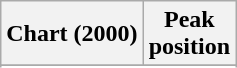<table class="wikitable sortable plainrowheaders" style="text-align:center">
<tr>
<th scope="col">Chart (2000)</th>
<th scope="col">Peak<br>position</th>
</tr>
<tr>
</tr>
<tr>
</tr>
</table>
